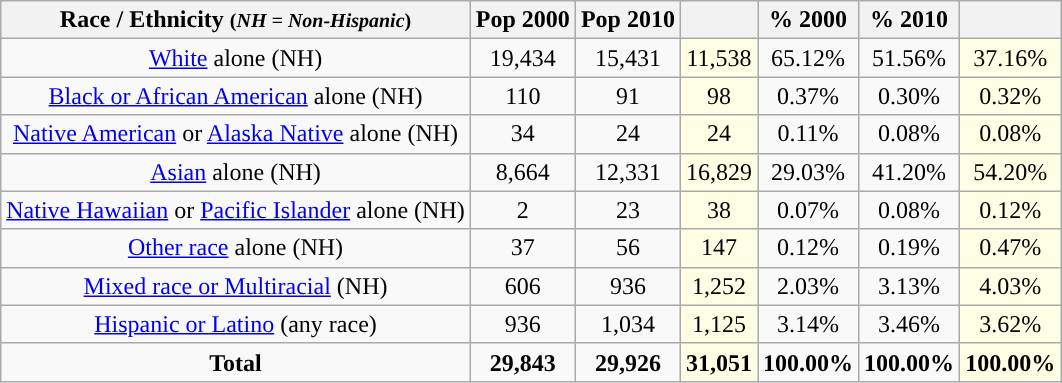<table class="wikitable" style="text-align:center;">
<tr>
<th>Race / Ethnicity <small>(<em>NH = Non-Hispanic</em>)</small></th>
<th>Pop 2000</th>
<th>Pop 2010</th>
<th></th>
<th>% 2000</th>
<th>% 2010</th>
<th></th>
</tr>
<tr>
<td><a href='#'>White</a> alone (NH)</td>
<td>19,434</td>
<td>15,431</td>
<td style='background: #ffffe6;'>11,538</td>
<td>65.12%</td>
<td>51.56%</td>
<td style='background: #ffffe6;'>37.16%</td>
</tr>
<tr>
<td><a href='#'>Black or African American</a> alone (NH)</td>
<td>110</td>
<td>91</td>
<td style='background: #ffffe6;'>98</td>
<td>0.37%</td>
<td>0.30%</td>
<td style='background: #ffffe6;'>0.32%</td>
</tr>
<tr>
<td><a href='#'>Native American</a> or <a href='#'>Alaska Native</a> alone (NH)</td>
<td>34</td>
<td>24</td>
<td style='background: #ffffe6;'>24</td>
<td>0.11%</td>
<td>0.08%</td>
<td style='background: #ffffe6;'>0.08%</td>
</tr>
<tr>
<td><a href='#'>Asian</a> alone (NH)</td>
<td>8,664</td>
<td>12,331</td>
<td style='background: #ffffe6;'>16,829</td>
<td>29.03%</td>
<td>41.20%</td>
<td style='background: #ffffe6;'>54.20%</td>
</tr>
<tr>
<td><a href='#'>Native Hawaiian</a> or <a href='#'>Pacific Islander</a> alone (NH)</td>
<td>2</td>
<td>23</td>
<td style='background: #ffffe6;'>38</td>
<td>0.07%</td>
<td>0.08%</td>
<td style='background: #ffffe6;'>0.12%</td>
</tr>
<tr>
<td><a href='#'>Other race</a> alone (NH)</td>
<td>37</td>
<td>56</td>
<td style='background: #ffffe6;'>147</td>
<td>0.12%</td>
<td>0.19%</td>
<td style='background: #ffffe6;'>0.47%</td>
</tr>
<tr>
<td><a href='#'>Mixed race or Multiracial</a> (NH)</td>
<td>606</td>
<td>936</td>
<td style='background: #ffffe6;'>1,252</td>
<td>2.03%</td>
<td>3.13%</td>
<td style='background: #ffffe6;'>4.03%</td>
</tr>
<tr>
<td><a href='#'>Hispanic or Latino</a> (any race)</td>
<td>936</td>
<td>1,034</td>
<td style='background: #ffffe6;'>1,125</td>
<td>3.14%</td>
<td>3.46%</td>
<td style='background: #ffffe6;'>3.62%</td>
</tr>
<tr>
<td><strong>Total</strong></td>
<td><strong>29,843</strong></td>
<td><strong>29,926</strong></td>
<td style='background: #ffffe6;'><strong>31,051</strong></td>
<td><strong>100.00%</strong></td>
<td><strong>100.00%</strong></td>
<td style='background: #ffffe6;'><strong>100.00%</strong></td>
</tr>
</table>
